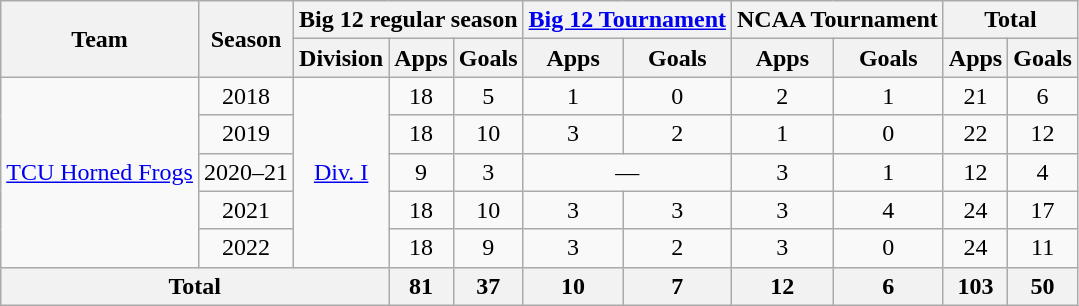<table class="wikitable" style="text-align: center;">
<tr>
<th rowspan="2">Team</th>
<th rowspan="2">Season</th>
<th colspan="3">Big 12 regular season</th>
<th colspan="2"><a href='#'>Big 12 Tournament</a></th>
<th colspan="2">NCAA Tournament</th>
<th colspan="2">Total</th>
</tr>
<tr>
<th>Division</th>
<th>Apps</th>
<th>Goals</th>
<th>Apps</th>
<th>Goals</th>
<th>Apps</th>
<th>Goals</th>
<th>Apps</th>
<th>Goals</th>
</tr>
<tr>
<td rowspan="5"><a href='#'>TCU Horned Frogs</a></td>
<td>2018</td>
<td rowspan="5"><a href='#'>Div. I</a></td>
<td>18</td>
<td>5</td>
<td>1</td>
<td>0</td>
<td>2</td>
<td>1</td>
<td>21</td>
<td>6</td>
</tr>
<tr>
<td>2019</td>
<td>18</td>
<td>10</td>
<td>3</td>
<td>2</td>
<td>1</td>
<td>0</td>
<td>22</td>
<td>12</td>
</tr>
<tr>
<td>2020–21</td>
<td>9</td>
<td>3</td>
<td colspan="2">—</td>
<td>3</td>
<td>1</td>
<td>12</td>
<td>4</td>
</tr>
<tr>
<td>2021</td>
<td>18</td>
<td>10</td>
<td>3</td>
<td>3</td>
<td>3</td>
<td>4</td>
<td>24</td>
<td>17</td>
</tr>
<tr>
<td>2022</td>
<td>18</td>
<td>9</td>
<td>3</td>
<td>2</td>
<td>3</td>
<td>0</td>
<td>24</td>
<td>11</td>
</tr>
<tr>
<th colspan="3">Total</th>
<th>81</th>
<th>37</th>
<th>10</th>
<th>7</th>
<th>12</th>
<th>6</th>
<th>103</th>
<th>50</th>
</tr>
</table>
